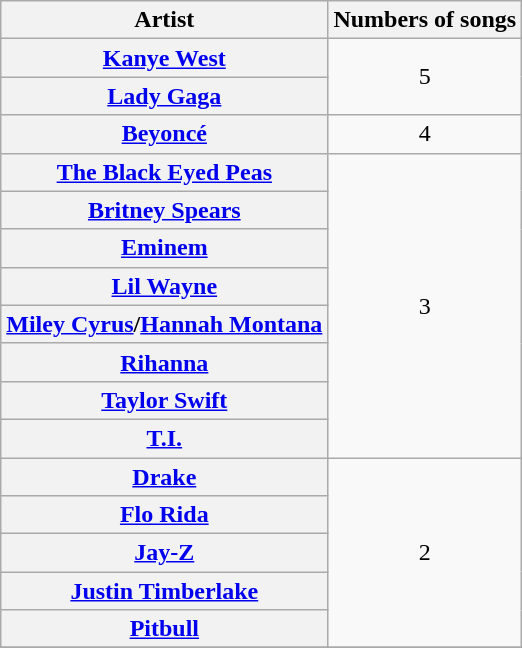<table class="wikitable sortable plainrowheaders" style="text-align:center;">
<tr>
<th scope="col">Artist</th>
<th scope="col">Numbers of songs</th>
</tr>
<tr>
<th scope="row"><a href='#'>Kanye West</a></th>
<td rowspan=2>5</td>
</tr>
<tr>
<th scope="row"><a href='#'>Lady Gaga</a></th>
</tr>
<tr>
<th scope="row"><a href='#'>Beyoncé</a></th>
<td>4</td>
</tr>
<tr>
<th scope="row"><a href='#'>The Black Eyed Peas</a></th>
<td rowspan="8">3</td>
</tr>
<tr>
<th scope="row"><a href='#'>Britney Spears</a></th>
</tr>
<tr>
<th scope="row"><a href='#'>Eminem</a></th>
</tr>
<tr>
<th scope="row"><a href='#'>Lil Wayne</a></th>
</tr>
<tr>
<th scope="row"><a href='#'>Miley Cyrus</a>/<a href='#'>Hannah Montana</a></th>
</tr>
<tr>
<th scope="row"><a href='#'>Rihanna</a></th>
</tr>
<tr>
<th scope="row"><a href='#'>Taylor Swift</a></th>
</tr>
<tr>
<th scope="row"><a href='#'>T.I.</a></th>
</tr>
<tr>
<th scope="row"><a href='#'>Drake</a></th>
<td rowspan="5">2</td>
</tr>
<tr>
<th scope="row"><a href='#'>Flo Rida</a></th>
</tr>
<tr>
<th scope="row"><a href='#'>Jay-Z</a></th>
</tr>
<tr>
<th scope="row"><a href='#'>Justin Timberlake</a></th>
</tr>
<tr>
<th scope="row"><a href='#'>Pitbull</a></th>
</tr>
<tr>
</tr>
</table>
